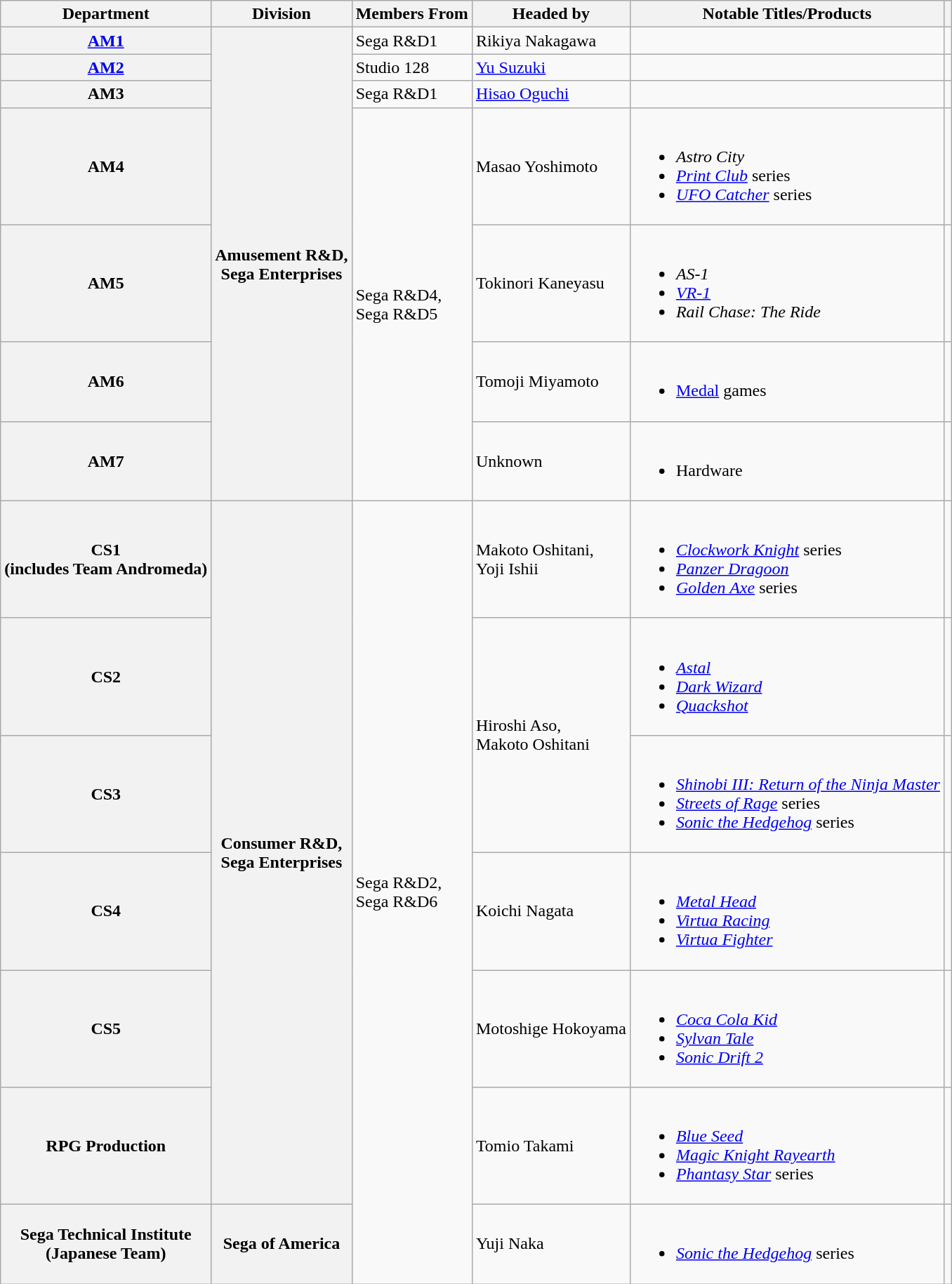<table class="wikitable">
<tr>
<th>Department</th>
<th>Division</th>
<th>Members From</th>
<th>Headed by</th>
<th>Notable Titles/Products</th>
<th></th>
</tr>
<tr>
<th><a href='#'>AM1</a></th>
<th rowspan="7">Amusement R&D,<br>Sega Enterprises</th>
<td>Sega R&D1</td>
<td>Rikiya Nakagawa</td>
<td></td>
<td></td>
</tr>
<tr>
<th><a href='#'>AM2</a></th>
<td>Studio 128</td>
<td><a href='#'>Yu Suzuki</a></td>
<td></td>
<td></td>
</tr>
<tr>
<th>AM3</th>
<td>Sega R&D1</td>
<td><a href='#'>Hisao Oguchi</a></td>
<td></td>
<td></td>
</tr>
<tr>
<th>AM4</th>
<td rowspan="4">Sega R&D4,<br>Sega R&D5</td>
<td>Masao Yoshimoto</td>
<td><br><ul><li><em>Astro City</em></li><li><em><a href='#'>Print Club</a></em> series</li><li><em><a href='#'>UFO Catcher</a></em> series</li></ul></td>
<td></td>
</tr>
<tr>
<th>AM5</th>
<td>Tokinori Kaneyasu</td>
<td><br><ul><li><em>AS-1</em></li><li><em><a href='#'>VR-1</a></em></li><li><em>Rail Chase: The Ride</em></li></ul></td>
<td></td>
</tr>
<tr>
<th>AM6</th>
<td>Tomoji Miyamoto</td>
<td><br><ul><li><a href='#'>Medal</a> games</li></ul></td>
<td></td>
</tr>
<tr>
<th>AM7</th>
<td>Unknown</td>
<td><br><ul><li>Hardware</li></ul></td>
<td></td>
</tr>
<tr>
<th>CS1<br>(includes Team Andromeda)</th>
<th rowspan="6">Consumer R&D,<br>Sega Enterprises</th>
<td rowspan="7">Sega R&D2,<br>Sega R&D6</td>
<td>Makoto Oshitani,<br>Yoji Ishii</td>
<td><br><ul><li><em><a href='#'>Clockwork Knight</a></em> series</li><li><em><a href='#'>Panzer Dragoon</a></em></li><li><em><a href='#'>Golden Axe</a></em> series</li></ul></td>
<td></td>
</tr>
<tr>
<th>CS2</th>
<td rowspan="2">Hiroshi Aso,<br>Makoto Oshitani</td>
<td><br><ul><li><em><a href='#'>Astal</a></em></li><li><em><a href='#'>Dark Wizard</a></em></li><li><em><a href='#'>Quackshot</a></em></li></ul></td>
<td></td>
</tr>
<tr>
<th>CS3</th>
<td><br><ul><li><em><a href='#'>Shinobi III: Return of the Ninja Master</a></em></li><li><em><a href='#'>Streets of Rage</a></em> series</li><li><em><a href='#'>Sonic the Hedgehog</a></em> series</li></ul></td>
<td></td>
</tr>
<tr>
<th>CS4</th>
<td>Koichi Nagata</td>
<td><br><ul><li><em><a href='#'>Metal Head</a></em></li><li><em><a href='#'>Virtua Racing</a></em></li><li><em><a href='#'>Virtua Fighter</a></em></li></ul></td>
<td></td>
</tr>
<tr>
<th>CS5</th>
<td>Motoshige Hokoyama</td>
<td><br><ul><li><em><a href='#'>Coca Cola Kid</a></em></li><li><em><a href='#'>Sylvan Tale</a></em></li><li><em><a href='#'>Sonic Drift 2</a></em></li></ul></td>
<td></td>
</tr>
<tr>
<th>RPG Production</th>
<td>Tomio Takami</td>
<td><br><ul><li><em><a href='#'>Blue Seed</a></em></li><li><em><a href='#'>Magic Knight Rayearth</a></em></li><li><em><a href='#'>Phantasy Star</a></em> series</li></ul></td>
<td></td>
</tr>
<tr>
<th>Sega Technical Institute<br>(Japanese Team)</th>
<th>Sega of America</th>
<td>Yuji Naka</td>
<td><br><ul><li><em><a href='#'>Sonic the Hedgehog</a></em> series</li></ul></td>
<td></td>
</tr>
</table>
